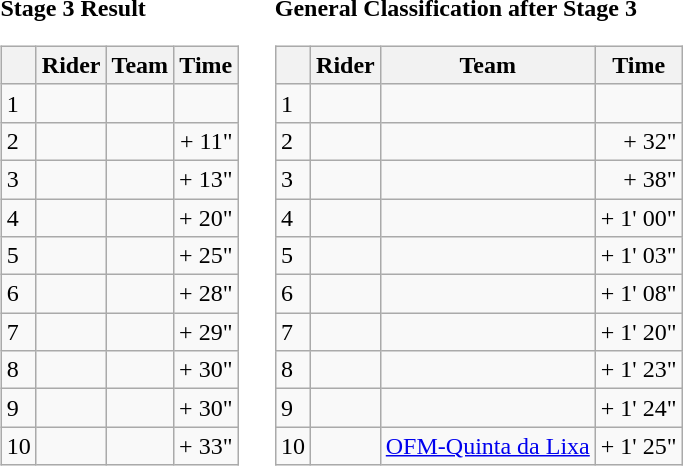<table>
<tr>
<td><strong>Stage 3 Result</strong><br><table class="wikitable">
<tr>
<th></th>
<th>Rider</th>
<th>Team</th>
<th>Time</th>
</tr>
<tr>
<td>1</td>
<td> </td>
<td></td>
<td align="right"></td>
</tr>
<tr>
<td>2</td>
<td></td>
<td></td>
<td align="right">+ 11"</td>
</tr>
<tr>
<td>3</td>
<td></td>
<td></td>
<td align="right">+ 13"</td>
</tr>
<tr>
<td>4</td>
<td></td>
<td></td>
<td align="right">+ 20"</td>
</tr>
<tr>
<td>5</td>
<td></td>
<td></td>
<td align="right">+ 25"</td>
</tr>
<tr>
<td>6</td>
<td></td>
<td></td>
<td align="right">+ 28"</td>
</tr>
<tr>
<td>7</td>
<td></td>
<td></td>
<td align="right">+ 29"</td>
</tr>
<tr>
<td>8</td>
<td></td>
<td></td>
<td align="right">+ 30"</td>
</tr>
<tr>
<td>9</td>
<td></td>
<td></td>
<td align="right">+ 30"</td>
</tr>
<tr>
<td>10</td>
<td></td>
<td></td>
<td align="right">+ 33"</td>
</tr>
</table>
</td>
<td></td>
<td><strong>General Classification after Stage 3</strong><br><table class="wikitable">
<tr>
<th></th>
<th>Rider</th>
<th>Team</th>
<th>Time</th>
</tr>
<tr>
<td>1</td>
<td> </td>
<td></td>
<td align="right"></td>
</tr>
<tr>
<td>2</td>
<td></td>
<td></td>
<td align="right">+ 32"</td>
</tr>
<tr>
<td>3</td>
<td> </td>
<td></td>
<td align="right">+ 38"</td>
</tr>
<tr>
<td>4</td>
<td></td>
<td></td>
<td align="right">+ 1' 00"</td>
</tr>
<tr>
<td>5</td>
<td></td>
<td></td>
<td align="right">+ 1' 03"</td>
</tr>
<tr>
<td>6</td>
<td></td>
<td></td>
<td align="right">+ 1' 08"</td>
</tr>
<tr>
<td>7</td>
<td></td>
<td></td>
<td align="right">+ 1' 20"</td>
</tr>
<tr>
<td>8</td>
<td></td>
<td></td>
<td align="right">+ 1' 23"</td>
</tr>
<tr>
<td>9</td>
<td></td>
<td></td>
<td align="right">+ 1' 24"</td>
</tr>
<tr>
<td>10</td>
<td></td>
<td><a href='#'>OFM-Quinta da Lixa</a></td>
<td align="right">+ 1' 25"</td>
</tr>
</table>
</td>
</tr>
</table>
